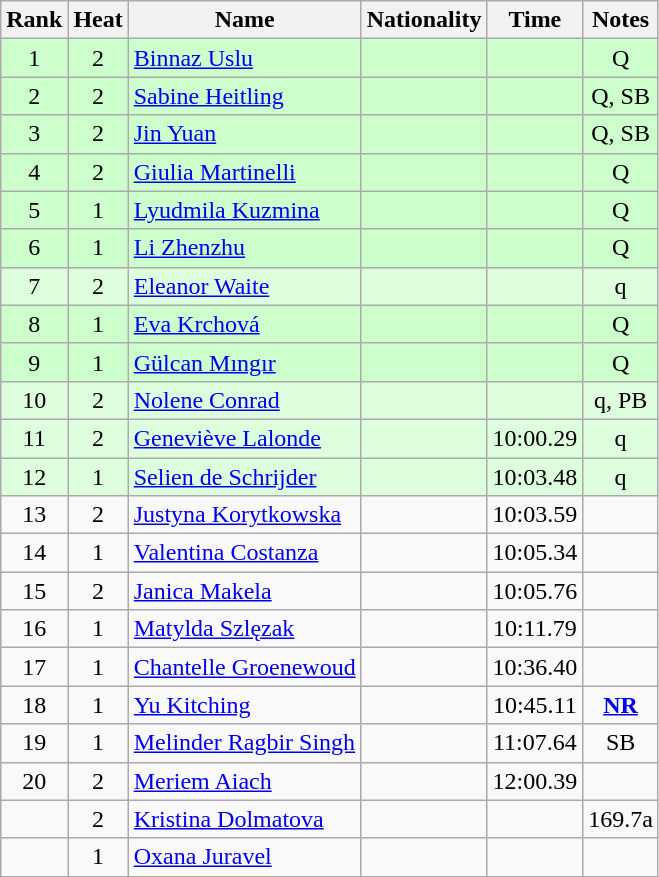<table class="wikitable sortable" style="text-align:center">
<tr>
<th>Rank</th>
<th>Heat</th>
<th>Name</th>
<th>Nationality</th>
<th>Time</th>
<th>Notes</th>
</tr>
<tr bgcolor=ccffcc>
<td>1</td>
<td>2</td>
<td align=left><a href='#'>Binnaz Uslu</a></td>
<td align=left></td>
<td></td>
<td>Q</td>
</tr>
<tr bgcolor=ccffcc>
<td>2</td>
<td>2</td>
<td align=left><a href='#'>Sabine Heitling</a></td>
<td align=left></td>
<td></td>
<td>Q, SB</td>
</tr>
<tr bgcolor=ccffcc>
<td>3</td>
<td>2</td>
<td align=left><a href='#'>Jin Yuan</a></td>
<td align=left></td>
<td></td>
<td>Q, SB</td>
</tr>
<tr bgcolor=ccffcc>
<td>4</td>
<td>2</td>
<td align=left><a href='#'>Giulia Martinelli</a></td>
<td align=left></td>
<td></td>
<td>Q</td>
</tr>
<tr bgcolor=ccffcc>
<td>5</td>
<td>1</td>
<td align=left><a href='#'>Lyudmila Kuzmina</a></td>
<td align=left></td>
<td></td>
<td>Q</td>
</tr>
<tr bgcolor=ccffcc>
<td>6</td>
<td>1</td>
<td align=left><a href='#'>Li Zhenzhu</a></td>
<td align=left></td>
<td></td>
<td>Q</td>
</tr>
<tr bgcolor=ddffdd>
<td>7</td>
<td>2</td>
<td align=left><a href='#'>Eleanor Waite</a></td>
<td align=left></td>
<td></td>
<td>q</td>
</tr>
<tr bgcolor=ccffcc>
<td>8</td>
<td>1</td>
<td align=left><a href='#'>Eva Krchová</a></td>
<td align=left></td>
<td></td>
<td>Q</td>
</tr>
<tr bgcolor=ccffcc>
<td>9</td>
<td>1</td>
<td align=left><a href='#'>Gülcan Mıngır</a></td>
<td align=left></td>
<td></td>
<td>Q</td>
</tr>
<tr bgcolor=ddffdd>
<td>10</td>
<td>2</td>
<td align=left><a href='#'>Nolene Conrad</a></td>
<td align=left></td>
<td></td>
<td>q, PB</td>
</tr>
<tr bgcolor=ddffdd>
<td>11</td>
<td>2</td>
<td align=left><a href='#'>Geneviève Lalonde</a></td>
<td align=left></td>
<td>10:00.29</td>
<td>q</td>
</tr>
<tr bgcolor=ddffdd>
<td>12</td>
<td>1</td>
<td align=left><a href='#'>Selien de Schrijder</a></td>
<td align=left></td>
<td>10:03.48</td>
<td>q</td>
</tr>
<tr>
<td>13</td>
<td>2</td>
<td align=left><a href='#'>Justyna Korytkowska</a></td>
<td align=left></td>
<td>10:03.59</td>
<td></td>
</tr>
<tr>
<td>14</td>
<td>1</td>
<td align=left><a href='#'>Valentina Costanza</a></td>
<td align=left></td>
<td>10:05.34</td>
<td></td>
</tr>
<tr>
<td>15</td>
<td>2</td>
<td align=left><a href='#'>Janica Makela</a></td>
<td align=left></td>
<td>10:05.76</td>
<td></td>
</tr>
<tr>
<td>16</td>
<td>1</td>
<td align=left><a href='#'>Matylda Szlęzak</a></td>
<td align=left></td>
<td>10:11.79</td>
<td></td>
</tr>
<tr>
<td>17</td>
<td>1</td>
<td align=left><a href='#'>Chantelle Groenewoud</a></td>
<td align=left></td>
<td>10:36.40</td>
<td></td>
</tr>
<tr>
<td>18</td>
<td>1</td>
<td align=left><a href='#'>Yu Kitching</a></td>
<td align=left></td>
<td>10:45.11</td>
<td><strong><a href='#'>NR</a></strong></td>
</tr>
<tr>
<td>19</td>
<td>1</td>
<td align=left><a href='#'>Melinder Ragbir Singh</a></td>
<td align=left></td>
<td>11:07.64</td>
<td>SB</td>
</tr>
<tr>
<td>20</td>
<td>2</td>
<td align=left><a href='#'>Meriem Aiach</a></td>
<td align=left></td>
<td>12:00.39</td>
<td></td>
</tr>
<tr>
<td></td>
<td>2</td>
<td align=left><a href='#'>Kristina Dolmatova</a></td>
<td align=left></td>
<td></td>
<td>169.7a</td>
</tr>
<tr>
<td></td>
<td>1</td>
<td align=left><a href='#'>Oxana Juravel</a></td>
<td align=left></td>
<td></td>
<td></td>
</tr>
</table>
